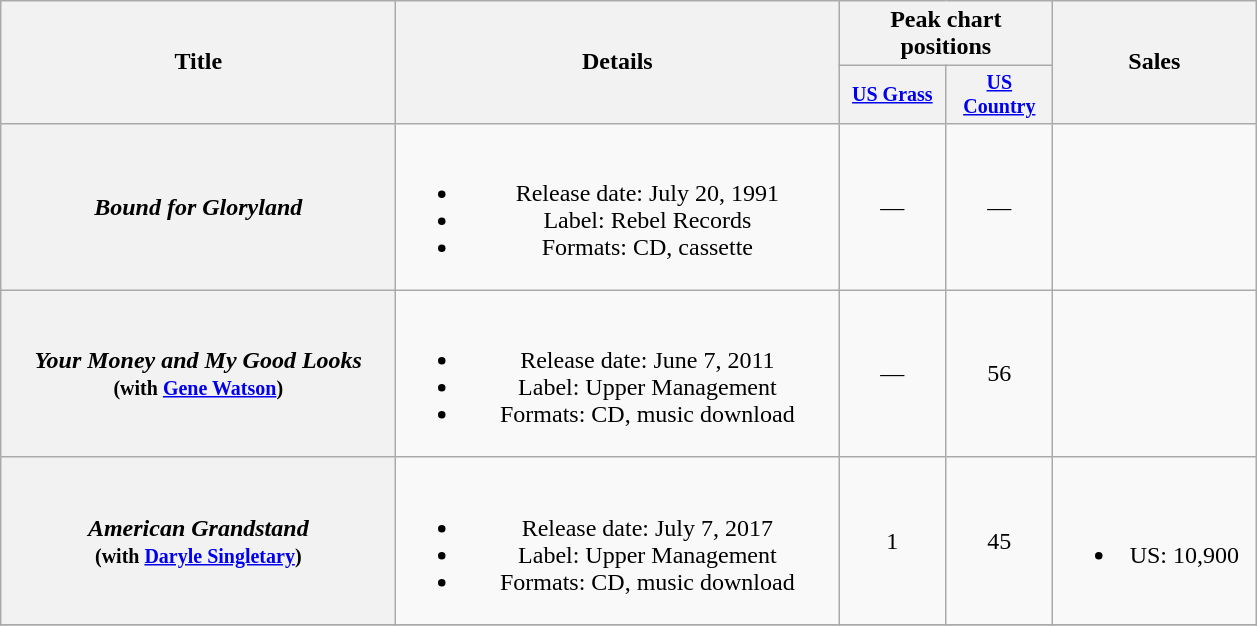<table class="wikitable plainrowheaders" style="text-align:center;">
<tr>
<th rowspan="2" style="width:16em;">Title</th>
<th rowspan="2" style="width:18em;">Details</th>
<th colspan="2">Peak chart positions</th>
<th rowspan="2" style="width:8em;">Sales</th>
</tr>
<tr style="font-size:smaller;">
<th width="65"><a href='#'>US Grass</a><br></th>
<th width="65"><a href='#'>US Country</a><br></th>
</tr>
<tr>
<th scope="row"><em>Bound for Gloryland</em><br></th>
<td><br><ul><li>Release date: July 20, 1991</li><li>Label: Rebel Records</li><li>Formats: CD, cassette</li></ul></td>
<td>—</td>
<td>—</td>
<td></td>
</tr>
<tr>
<th scope="row"><em>Your Money and My Good Looks</em><br><small>(with <a href='#'>Gene Watson</a>)</small></th>
<td><br><ul><li>Release date: June 7, 2011</li><li>Label: Upper Management</li><li>Formats: CD, music download</li></ul></td>
<td>—</td>
<td>56</td>
<td></td>
</tr>
<tr>
<th scope="row"><em>American Grandstand</em><br><small>(with <a href='#'>Daryle Singletary</a>)</small></th>
<td><br><ul><li>Release date: July 7, 2017</li><li>Label: Upper Management</li><li>Formats: CD, music download</li></ul></td>
<td>1</td>
<td>45</td>
<td><br><ul><li>US: 10,900</li></ul></td>
</tr>
<tr>
</tr>
</table>
